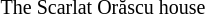<table align="center" cellpadding=0px cellspacing=8px>
<tr>
<td></td>
<td></td>
<td></td>
<td></td>
</tr>
<tr>
<td><small>The Scarlat Orăscu house</small></td>
</tr>
</table>
